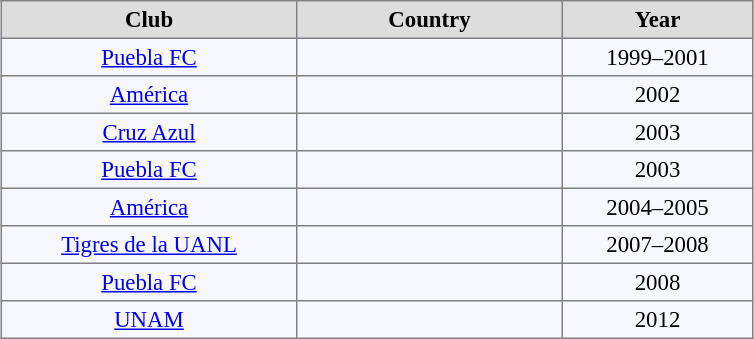<table align="center" bgcolor="#f7f8ff" cellpadding="3" cellspacing="0" border="1" style="font-size: 95%; border: gray solid 1px; border-collapse: collapse;">
<tr align=center bgcolor=#DDDDDD style="color:black;">
<th width="190">Club</th>
<th width="170">Country</th>
<th width="120">Year</th>
</tr>
<tr align=center>
<td><a href='#'>Puebla FC</a></td>
<td></td>
<td>1999–2001</td>
</tr>
<tr align=center>
<td><a href='#'>América</a></td>
<td></td>
<td>2002</td>
</tr>
<tr align=center>
<td><a href='#'>Cruz Azul</a></td>
<td></td>
<td>2003</td>
</tr>
<tr align=center>
<td><a href='#'>Puebla FC</a></td>
<td></td>
<td>2003</td>
</tr>
<tr align=center>
<td><a href='#'>América</a></td>
<td></td>
<td>2004–2005</td>
</tr>
<tr align=center>
<td><a href='#'>Tigres de la UANL</a></td>
<td></td>
<td>2007–2008</td>
</tr>
<tr align=center>
<td><a href='#'>Puebla FC</a></td>
<td></td>
<td>2008</td>
</tr>
<tr align=center>
<td><a href='#'>UNAM</a></td>
<td></td>
<td>2012</td>
</tr>
</table>
